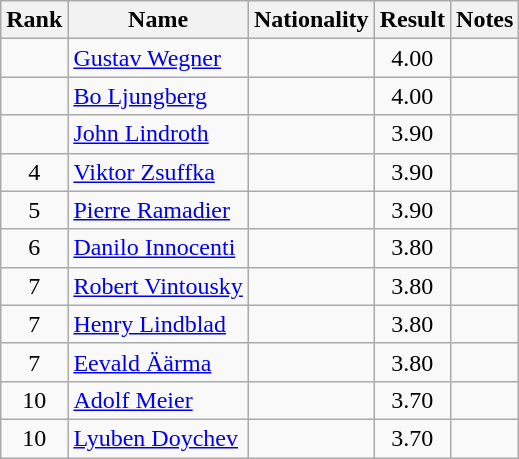<table class="wikitable sortable" style="text-align:center">
<tr>
<th>Rank</th>
<th>Name</th>
<th>Nationality</th>
<th>Result</th>
<th>Notes</th>
</tr>
<tr>
<td></td>
<td align=left><a href='#'>Gustav Wegner</a></td>
<td align=left></td>
<td>4.00</td>
<td></td>
</tr>
<tr>
<td></td>
<td align=left><a href='#'>Bo Ljungberg</a></td>
<td align=left></td>
<td>4.00</td>
<td></td>
</tr>
<tr>
<td></td>
<td align=left><a href='#'>John Lindroth</a></td>
<td align=left></td>
<td>3.90</td>
<td></td>
</tr>
<tr>
<td>4</td>
<td align=left><a href='#'>Viktor Zsuffka</a></td>
<td align=left></td>
<td>3.90</td>
<td></td>
</tr>
<tr>
<td>5</td>
<td align=left><a href='#'>Pierre Ramadier</a></td>
<td align=left></td>
<td>3.90</td>
<td></td>
</tr>
<tr>
<td>6</td>
<td align=left><a href='#'>Danilo Innocenti</a></td>
<td align=left></td>
<td>3.80</td>
<td></td>
</tr>
<tr>
<td>7</td>
<td align=left><a href='#'>Robert Vintousky</a></td>
<td align=left></td>
<td>3.80</td>
<td></td>
</tr>
<tr>
<td>7</td>
<td align=left><a href='#'>Henry Lindblad</a></td>
<td align=left></td>
<td>3.80</td>
<td></td>
</tr>
<tr>
<td>7</td>
<td align=left><a href='#'>Eevald Äärma</a></td>
<td align=left></td>
<td>3.80</td>
<td></td>
</tr>
<tr>
<td>10</td>
<td align=left><a href='#'>Adolf Meier</a></td>
<td align=left></td>
<td>3.70</td>
<td></td>
</tr>
<tr>
<td>10</td>
<td align=left><a href='#'>Lyuben Doychev</a></td>
<td align=left></td>
<td>3.70</td>
<td></td>
</tr>
</table>
